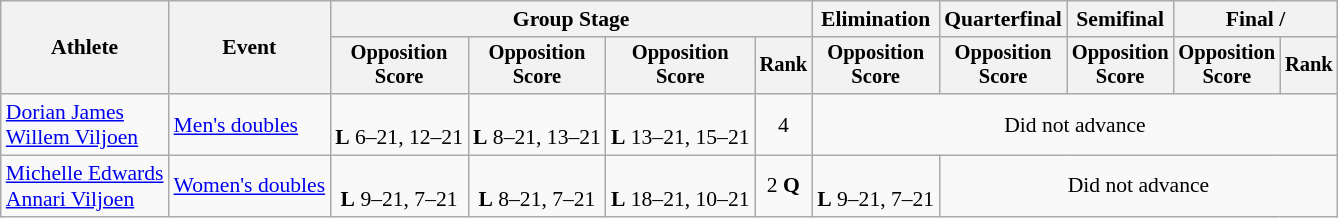<table class="wikitable" style="font-size:90%">
<tr>
<th rowspan=2>Athlete</th>
<th rowspan=2>Event</th>
<th colspan=4>Group Stage</th>
<th>Elimination</th>
<th>Quarterfinal</th>
<th>Semifinal</th>
<th colspan=2>Final / </th>
</tr>
<tr style="font-size:95%">
<th>Opposition<br>Score</th>
<th>Opposition<br>Score</th>
<th>Opposition<br>Score</th>
<th>Rank</th>
<th>Opposition<br>Score</th>
<th>Opposition<br>Score</th>
<th>Opposition<br>Score</th>
<th>Opposition<br>Score</th>
<th>Rank</th>
</tr>
<tr align=center>
<td align=left><a href='#'>Dorian James</a><br><a href='#'>Willem Viljoen</a></td>
<td align=left><a href='#'>Men's doubles</a></td>
<td><br> <strong>L</strong> 6–21, 12–21</td>
<td><br> <strong>L</strong> 8–21, 13–21</td>
<td><br> <strong>L</strong> 13–21, 15–21</td>
<td>4</td>
<td colspan=5>Did not advance</td>
</tr>
<tr align=center>
<td align=left><a href='#'>Michelle Edwards</a><br><a href='#'>Annari Viljoen</a></td>
<td align=left><a href='#'>Women's doubles</a></td>
<td><br> <strong>L</strong> 9–21, 7–21</td>
<td><br> <strong>L</strong> 8–21, 7–21</td>
<td><br> <strong>L</strong> 18–21, 10–21</td>
<td>2 <strong>Q</strong></td>
<td><br> <strong>L</strong> 9–21, 7–21</td>
<td colspan=4>Did not advance</td>
</tr>
</table>
